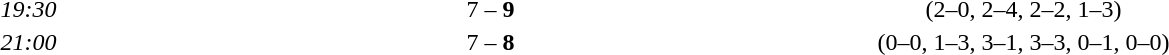<table style="text-align:center">
<tr>
<th width=100></th>
<th width=200></th>
<th width=100></th>
<th width=200></th>
</tr>
<tr>
<td><em>19:30</em></td>
<td align=right></td>
<td>7 –  <strong>9</strong></td>
<td align=left><strong></strong></td>
<td>(2–0, 2–4, 2–2, 1–3)</td>
</tr>
<tr>
<td><em>21:00</em></td>
<td align=right></td>
<td>7 –  <strong>8</strong></td>
<td align=left><strong></strong></td>
<td>(0–0, 1–3, 3–1, 3–3, 0–1, 0–0)</td>
</tr>
</table>
